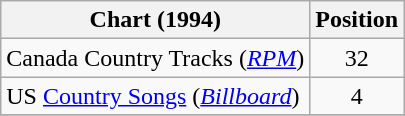<table class="wikitable sortable">
<tr>
<th>Chart (1994)</th>
<th>Position</th>
</tr>
<tr>
<td>Canada Country Tracks (<em><a href='#'>RPM</a></em>)</td>
<td align="center">32</td>
</tr>
<tr>
<td>US <a href='#'>Country Songs</a> (<em><a href='#'>Billboard</a></em>)</td>
<td align="center">4</td>
</tr>
<tr>
</tr>
</table>
